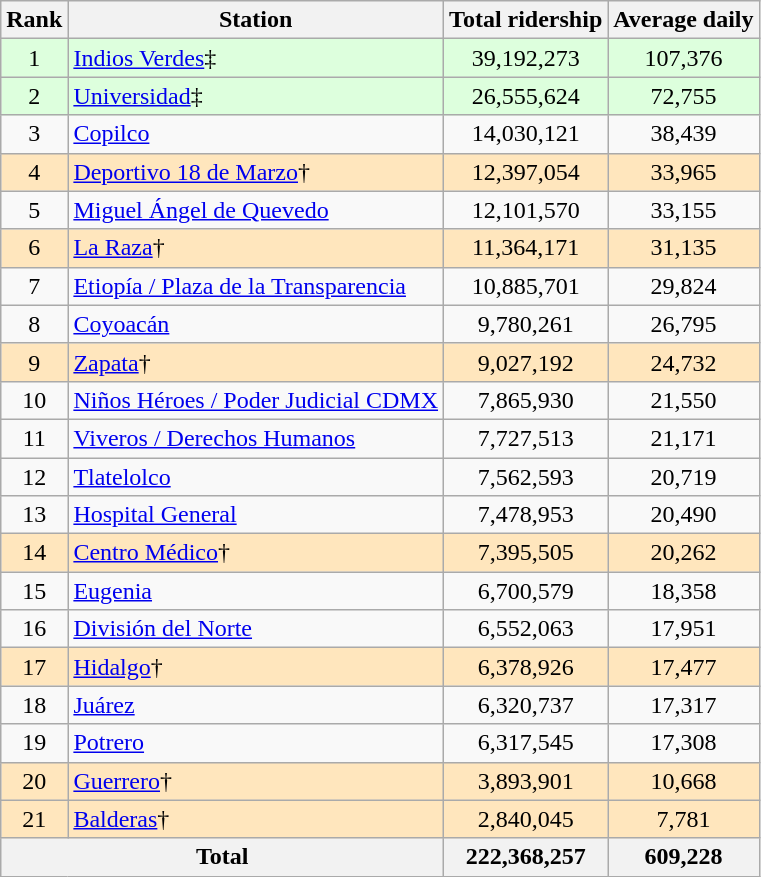<table class=wikitable style="text-align:center">
<tr>
<th>Rank</th>
<th>Station</th>
<th>Total ridership</th>
<th>Average daily</th>
</tr>
<tr style="background-color:#DDFFDD">
<td>1</td>
<td align=left><a href='#'>Indios Verdes</a>‡</td>
<td>39,192,273</td>
<td>107,376</td>
</tr>
<tr style="background-color:#DDFFDD">
<td>2</td>
<td align=left><a href='#'>Universidad</a>‡</td>
<td>26,555,624</td>
<td>72,755</td>
</tr>
<tr>
<td>3</td>
<td align=left><a href='#'>Copilco</a></td>
<td>14,030,121</td>
<td>38,439</td>
</tr>
<tr style="background-color:#FFE6BD">
<td>4</td>
<td align=left><a href='#'>Deportivo 18 de Marzo</a>†</td>
<td>12,397,054</td>
<td>33,965</td>
</tr>
<tr>
<td>5</td>
<td align=left><a href='#'>Miguel Ángel de Quevedo</a></td>
<td>12,101,570</td>
<td>33,155</td>
</tr>
<tr style="background-color:#FFE6BD">
<td>6</td>
<td align=left><a href='#'>La Raza</a>†</td>
<td>11,364,171</td>
<td>31,135</td>
</tr>
<tr>
<td>7</td>
<td align=left><a href='#'>Etiopía / Plaza de la Transparencia</a></td>
<td>10,885,701</td>
<td>29,824</td>
</tr>
<tr>
<td>8</td>
<td align=left><a href='#'>Coyoacán</a></td>
<td>9,780,261</td>
<td>26,795</td>
</tr>
<tr style="background-color:#FFE6BD">
<td>9</td>
<td align=left><a href='#'>Zapata</a>†</td>
<td>9,027,192</td>
<td>24,732</td>
</tr>
<tr>
<td>10</td>
<td align=left><a href='#'>Niños Héroes / Poder Judicial CDMX</a></td>
<td>7,865,930</td>
<td>21,550</td>
</tr>
<tr>
<td>11</td>
<td align=left><a href='#'>Viveros / Derechos Humanos</a></td>
<td>7,727,513</td>
<td>21,171</td>
</tr>
<tr>
<td>12</td>
<td align=left><a href='#'>Tlatelolco</a></td>
<td>7,562,593</td>
<td>20,719</td>
</tr>
<tr>
<td>13</td>
<td align=left><a href='#'>Hospital General</a></td>
<td>7,478,953</td>
<td>20,490</td>
</tr>
<tr style="background-color:#FFE6BD">
<td>14</td>
<td align=left><a href='#'>Centro Médico</a>†</td>
<td>7,395,505</td>
<td>20,262</td>
</tr>
<tr>
<td>15</td>
<td align=left><a href='#'>Eugenia</a></td>
<td>6,700,579</td>
<td>18,358</td>
</tr>
<tr>
<td>16</td>
<td align=left><a href='#'>División del Norte</a></td>
<td>6,552,063</td>
<td>17,951</td>
</tr>
<tr style="background-color:#FFE6BD">
<td>17</td>
<td align=left><a href='#'>Hidalgo</a>†</td>
<td>6,378,926</td>
<td>17,477</td>
</tr>
<tr>
<td>18</td>
<td align=left><a href='#'>Juárez</a></td>
<td>6,320,737</td>
<td>17,317</td>
</tr>
<tr>
<td>19</td>
<td align=left><a href='#'>Potrero</a></td>
<td>6,317,545</td>
<td>17,308</td>
</tr>
<tr style="background-color:#FFE6BD">
<td>20</td>
<td align=left><a href='#'>Guerrero</a>†</td>
<td>3,893,901</td>
<td>10,668</td>
</tr>
<tr style="background-color:#FFE6BD">
<td>21</td>
<td align=left><a href='#'>Balderas</a>†</td>
<td>2,840,045</td>
<td>7,781</td>
</tr>
<tr>
<th colspan=2>Total</th>
<th>222,368,257</th>
<th>609,228</th>
</tr>
</table>
